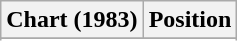<table class = "wikitable sortable">
<tr>
<th>Chart (1983)</th>
<th>Position</th>
</tr>
<tr>
</tr>
<tr>
</tr>
</table>
